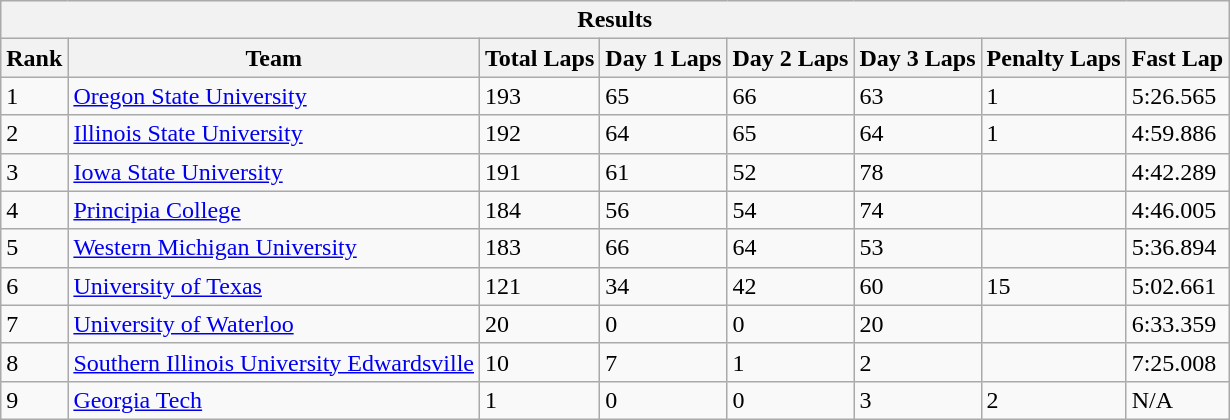<table class="wikitable collapsible collapsed" style="min-width:50em;">
<tr>
<th colspan=8>Results</th>
</tr>
<tr>
<th>Rank</th>
<th>Team</th>
<th>Total Laps</th>
<th>Day 1 Laps</th>
<th>Day 2 Laps</th>
<th>Day 3 Laps</th>
<th>Penalty Laps</th>
<th>Fast Lap</th>
</tr>
<tr>
<td>1</td>
<td><a href='#'>Oregon State University</a></td>
<td>193</td>
<td>65</td>
<td>66</td>
<td>63</td>
<td>1</td>
<td>5:26.565</td>
</tr>
<tr>
<td>2</td>
<td><a href='#'>Illinois State University</a></td>
<td>192</td>
<td>64</td>
<td>65</td>
<td>64</td>
<td>1</td>
<td>4:59.886</td>
</tr>
<tr>
<td>3</td>
<td><a href='#'>Iowa State University</a></td>
<td>191</td>
<td>61</td>
<td>52</td>
<td>78</td>
<td></td>
<td>4:42.289</td>
</tr>
<tr>
<td>4</td>
<td><a href='#'>Principia College</a></td>
<td>184</td>
<td>56</td>
<td>54</td>
<td>74</td>
<td></td>
<td>4:46.005</td>
</tr>
<tr>
<td>5</td>
<td><a href='#'>Western Michigan University</a></td>
<td>183</td>
<td>66</td>
<td>64</td>
<td>53</td>
<td></td>
<td>5:36.894</td>
</tr>
<tr>
<td>6</td>
<td><a href='#'>University of Texas</a></td>
<td>121</td>
<td>34</td>
<td>42</td>
<td>60</td>
<td>15</td>
<td>5:02.661</td>
</tr>
<tr>
<td>7</td>
<td><a href='#'>University of Waterloo</a></td>
<td>20</td>
<td>0</td>
<td>0</td>
<td>20</td>
<td></td>
<td>6:33.359</td>
</tr>
<tr>
<td>8</td>
<td><a href='#'>Southern Illinois University Edwardsville</a></td>
<td>10</td>
<td>7</td>
<td>1</td>
<td>2</td>
<td></td>
<td>7:25.008</td>
</tr>
<tr>
<td>9</td>
<td><a href='#'>Georgia Tech</a></td>
<td>1</td>
<td>0</td>
<td>0</td>
<td>3</td>
<td>2</td>
<td>N/A</td>
</tr>
</table>
